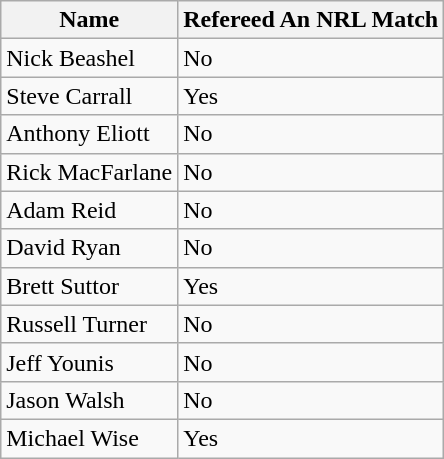<table class="wikitable sortable">
<tr>
<th>Name</th>
<th>Refereed An NRL Match</th>
</tr>
<tr>
<td>Nick Beashel</td>
<td>No</td>
</tr>
<tr>
<td>Steve Carrall</td>
<td>Yes</td>
</tr>
<tr>
<td>Anthony Eliott</td>
<td>No</td>
</tr>
<tr>
<td>Rick MacFarlane</td>
<td>No</td>
</tr>
<tr>
<td>Adam Reid</td>
<td>No</td>
</tr>
<tr>
<td>David Ryan</td>
<td>No</td>
</tr>
<tr>
<td>Brett Suttor</td>
<td>Yes</td>
</tr>
<tr>
<td>Russell Turner</td>
<td>No</td>
</tr>
<tr>
<td>Jeff Younis</td>
<td>No</td>
</tr>
<tr>
<td>Jason Walsh</td>
<td>No</td>
</tr>
<tr>
<td>Michael Wise</td>
<td>Yes</td>
</tr>
</table>
